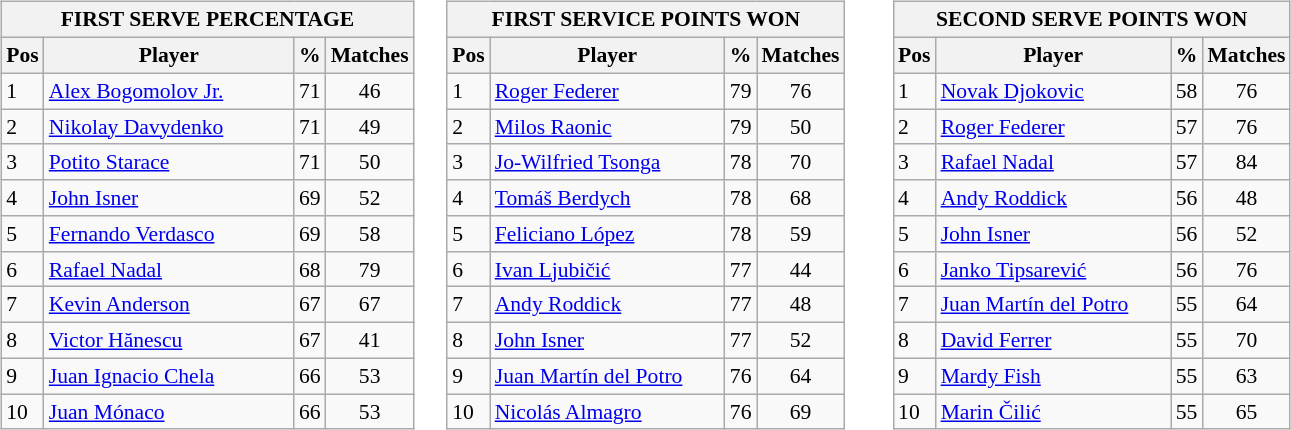<table>
<tr>
<td style="width:33%; vertical-align:top; text-align:left;"><br><table class="wikitable" style="font-size:90%">
<tr>
<th colspan="4">FIRST SERVE PERCENTAGE</th>
</tr>
<tr>
<th>Pos</th>
<th style="width:160px;">Player</th>
<th>%</th>
<th>Matches</th>
</tr>
<tr>
<td>1</td>
<td> <a href='#'>Alex Bogomolov Jr.</a></td>
<td>71</td>
<td align=center>46</td>
</tr>
<tr>
<td>2</td>
<td> <a href='#'>Nikolay Davydenko</a></td>
<td>71</td>
<td align=center>49</td>
</tr>
<tr>
<td>3</td>
<td> <a href='#'>Potito Starace</a></td>
<td>71</td>
<td align=center>50</td>
</tr>
<tr>
<td>4</td>
<td> <a href='#'>John Isner</a></td>
<td>69</td>
<td align=center>52</td>
</tr>
<tr>
<td>5</td>
<td> <a href='#'>Fernando Verdasco</a></td>
<td>69</td>
<td align=center>58</td>
</tr>
<tr>
<td>6</td>
<td> <a href='#'>Rafael Nadal</a></td>
<td>68</td>
<td align=center>79</td>
</tr>
<tr>
<td>7</td>
<td> <a href='#'>Kevin Anderson</a></td>
<td>67</td>
<td align=center>67</td>
</tr>
<tr>
<td>8</td>
<td> <a href='#'>Victor Hănescu</a></td>
<td>67</td>
<td align=center>41</td>
</tr>
<tr>
<td>9</td>
<td> <a href='#'>Juan Ignacio Chela</a></td>
<td>66</td>
<td align=center>53</td>
</tr>
<tr>
<td>10</td>
<td> <a href='#'>Juan Mónaco</a></td>
<td>66</td>
<td align=center>53</td>
</tr>
</table>
</td>
<td style="width:33%; vertical-align:top; text-align:left;"><br><table class="wikitable" style="font-size:90%">
<tr>
<th colspan="4">FIRST SERVICE POINTS WON</th>
</tr>
<tr>
<th>Pos</th>
<th style="width:150px;">Player</th>
<th>%</th>
<th>Matches</th>
</tr>
<tr>
<td>1</td>
<td> <a href='#'>Roger Federer</a></td>
<td>79</td>
<td align=center>76</td>
</tr>
<tr>
<td>2</td>
<td> <a href='#'>Milos Raonic</a></td>
<td>79</td>
<td align=center>50</td>
</tr>
<tr>
<td>3</td>
<td> <a href='#'>Jo-Wilfried Tsonga</a></td>
<td>78</td>
<td align=center>70</td>
</tr>
<tr>
<td>4</td>
<td> <a href='#'>Tomáš Berdych</a></td>
<td>78</td>
<td align=center>68</td>
</tr>
<tr>
<td>5</td>
<td> <a href='#'>Feliciano López</a></td>
<td>78</td>
<td align=center>59</td>
</tr>
<tr>
<td>6</td>
<td> <a href='#'>Ivan Ljubičić</a></td>
<td>77</td>
<td align=center>44</td>
</tr>
<tr>
<td>7</td>
<td> <a href='#'>Andy Roddick</a></td>
<td>77</td>
<td align=center>48</td>
</tr>
<tr>
<td>8</td>
<td> <a href='#'>John Isner</a></td>
<td>77</td>
<td align=center>52</td>
</tr>
<tr>
<td>9</td>
<td> <a href='#'>Juan Martín del Potro</a></td>
<td>76</td>
<td align=center>64</td>
</tr>
<tr>
<td>10</td>
<td> <a href='#'>Nicolás Almagro</a></td>
<td>76</td>
<td align=center>69</td>
</tr>
</table>
</td>
<td style="width:33%; vertical-align:top; text-align:left;"><br><table class="wikitable" style="font-size:90%">
<tr>
<th colspan="4">SECOND SERVE POINTS WON</th>
</tr>
<tr>
<th>Pos</th>
<th style="width:150px;">Player</th>
<th>%</th>
<th>Matches</th>
</tr>
<tr>
<td>1</td>
<td> <a href='#'>Novak Djokovic</a></td>
<td>58</td>
<td align=center>76</td>
</tr>
<tr>
<td>2</td>
<td> <a href='#'>Roger Federer</a></td>
<td>57</td>
<td align=center>76</td>
</tr>
<tr>
<td>3</td>
<td> <a href='#'>Rafael Nadal</a></td>
<td>57</td>
<td align=center>84</td>
</tr>
<tr>
<td>4</td>
<td> <a href='#'>Andy Roddick</a></td>
<td>56</td>
<td align=center>48</td>
</tr>
<tr>
<td>5</td>
<td> <a href='#'>John Isner</a></td>
<td>56</td>
<td align=center>52</td>
</tr>
<tr>
<td>6</td>
<td> <a href='#'>Janko Tipsarević</a></td>
<td>56</td>
<td align=center>76</td>
</tr>
<tr>
<td>7</td>
<td> <a href='#'>Juan Martín del Potro</a></td>
<td>55</td>
<td align=center>64</td>
</tr>
<tr>
<td>8</td>
<td> <a href='#'>David Ferrer</a></td>
<td>55</td>
<td align=center>70</td>
</tr>
<tr>
<td>9</td>
<td> <a href='#'>Mardy Fish</a></td>
<td>55</td>
<td align=center>63</td>
</tr>
<tr>
<td>10</td>
<td> <a href='#'>Marin Čilić</a></td>
<td>55</td>
<td align=center>65</td>
</tr>
</table>
</td>
</tr>
</table>
